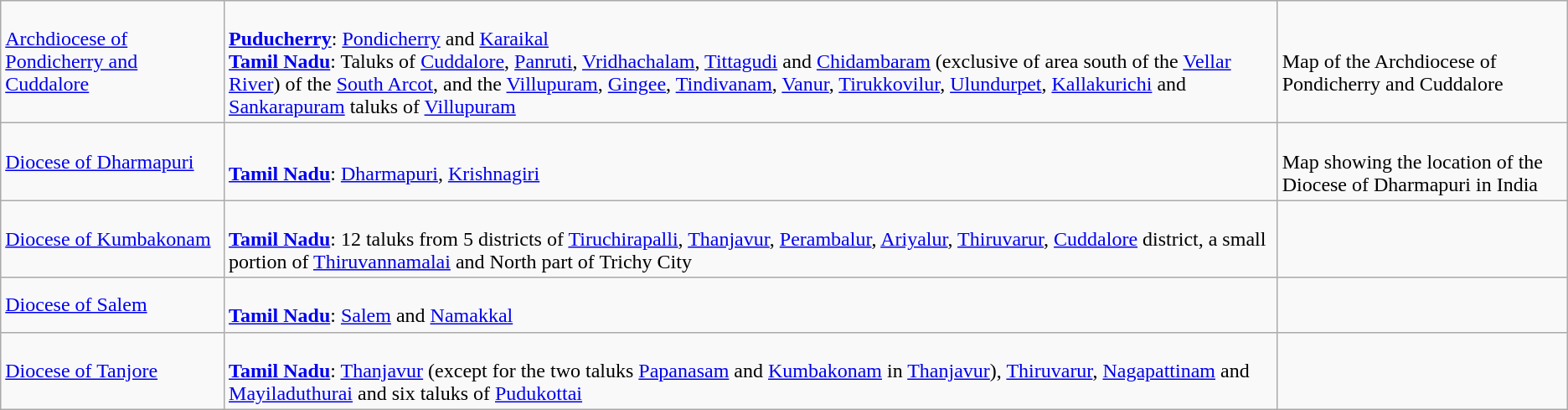<table class="wikitable">
<tr>
<td><a href='#'>Archdiocese of Pondicherry and Cuddalore</a></td>
<td><br><strong><a href='#'>Puducherry</a></strong>: <a href='#'>Pondicherry</a> and <a href='#'>Karaikal</a><br><strong><a href='#'>Tamil Nadu</a></strong>: Taluks of <a href='#'>Cuddalore</a>, <a href='#'>Panruti</a>, <a href='#'>Vridhachalam</a>, <a href='#'>Tittagudi</a> and <a href='#'>Chidambaram</a> (exclusive of area south of the <a href='#'>Vellar River</a>) of the <a href='#'>South Arcot</a>, and the <a href='#'>Villupuram</a>, <a href='#'>Gingee</a>, <a href='#'>Tindivanam</a>, <a href='#'>Vanur</a>, <a href='#'>Tirukkovilur</a>, <a href='#'>Ulundurpet</a>, <a href='#'>Kallakurichi</a> and <a href='#'>Sankarapuram</a> taluks of <a href='#'>Villupuram</a></td>
<td><br>Map of the Archdiocese of Pondicherry and Cuddalore</td>
</tr>
<tr>
<td><a href='#'>Diocese of Dharmapuri</a></td>
<td><br><strong><a href='#'>Tamil Nadu</a></strong>: <a href='#'>Dharmapuri</a>, <a href='#'>Krishnagiri</a></td>
<td><br>Map showing the location of the Diocese of Dharmapuri in India</td>
</tr>
<tr>
<td><a href='#'>Diocese of Kumbakonam</a></td>
<td><br><strong><a href='#'>Tamil Nadu</a></strong>: 12 taluks from 5 districts of <a href='#'>Tiruchirapalli</a>, <a href='#'>Thanjavur</a>, <a href='#'>Perambalur</a>, <a href='#'>Ariyalur</a>, <a href='#'>Thiruvarur</a>, <a href='#'>Cuddalore</a> district, a small portion of <a href='#'>Thiruvannamalai</a> and North part of Trichy City</td>
<td></td>
</tr>
<tr>
<td><a href='#'>Diocese of Salem</a></td>
<td><br><strong><a href='#'>Tamil Nadu</a></strong>: <a href='#'>Salem</a> and <a href='#'>Namakkal</a></td>
<td></td>
</tr>
<tr>
<td><a href='#'>Diocese of Tanjore</a></td>
<td><br><strong><a href='#'>Tamil Nadu</a></strong>: <a href='#'>Thanjavur</a> (except for the two taluks <a href='#'>Papanasam</a> and <a href='#'>Kumbakonam</a> in <a href='#'>Thanjavur</a>), <a href='#'>Thiruvarur</a>, <a href='#'>Nagapattinam</a> and <a href='#'>Mayiladuthurai</a> and six taluks of <a href='#'>Pudukottai</a></td>
<td></td>
</tr>
</table>
